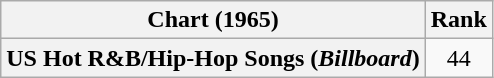<table class="wikitable sortable plainrowheaders">
<tr>
<th>Chart (1965)</th>
<th>Rank</th>
</tr>
<tr>
<th scope="row">US Hot R&B/Hip-Hop Songs (<em>Billboard</em>)</th>
<td style="text-align:center;">44</td>
</tr>
</table>
